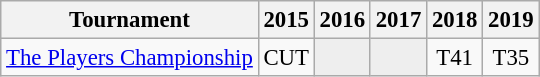<table class="wikitable" style="font-size:95%;text-align:center;">
<tr>
<th>Tournament</th>
<th>2015</th>
<th>2016</th>
<th>2017</th>
<th>2018</th>
<th>2019</th>
</tr>
<tr>
<td align=left><a href='#'>The Players Championship</a></td>
<td>CUT</td>
<td style="background:#eeeeee;"></td>
<td style="background:#eeeeee;"></td>
<td>T41</td>
<td>T35</td>
</tr>
</table>
